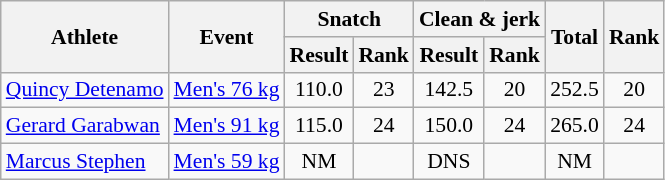<table class="wikitable" style="font-size:90%">
<tr>
<th rowspan="2">Athlete</th>
<th rowspan="2">Event</th>
<th colspan="2">Snatch</th>
<th colspan="2">Clean & jerk</th>
<th rowspan="2">Total</th>
<th rowspan="2">Rank</th>
</tr>
<tr>
<th>Result</th>
<th>Rank</th>
<th>Result</th>
<th>Rank</th>
</tr>
<tr>
<td><a href='#'>Quincy Detenamo</a></td>
<td><a href='#'>Men's 76 kg</a></td>
<td align=center>110.0</td>
<td align=center>23</td>
<td align=center>142.5</td>
<td align=center>20</td>
<td align=center>252.5</td>
<td align=center>20</td>
</tr>
<tr>
<td><a href='#'>Gerard Garabwan</a></td>
<td><a href='#'>Men's 91 kg</a></td>
<td align=center>115.0</td>
<td align=center>24</td>
<td align=center>150.0</td>
<td align=center>24</td>
<td align=center>265.0</td>
<td align=center>24</td>
</tr>
<tr>
<td><a href='#'>Marcus Stephen</a></td>
<td><a href='#'>Men's 59 kg</a></td>
<td align=center>NM</td>
<td align=center></td>
<td align=center>DNS</td>
<td align=center></td>
<td align=center>NM</td>
<td align=center></td>
</tr>
</table>
